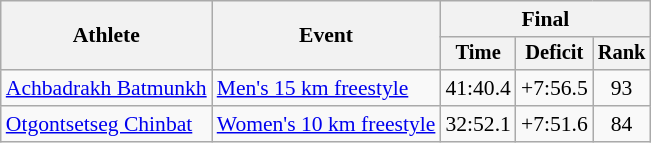<table class="wikitable" style="font-size:90%">
<tr>
<th rowspan="2">Athlete</th>
<th rowspan="2">Event</th>
<th colspan="3">Final</th>
</tr>
<tr style="font-size:95%">
<th>Time</th>
<th>Deficit</th>
<th>Rank</th>
</tr>
<tr align=center>
<td align=left><a href='#'>Achbadrakh Batmunkh</a></td>
<td align=left><a href='#'>Men's 15 km freestyle</a></td>
<td>41:40.4</td>
<td>+7:56.5</td>
<td>93</td>
</tr>
<tr align=center>
<td align=left><a href='#'>Otgontsetseg Chinbat</a></td>
<td align=left><a href='#'>Women's 10 km freestyle</a></td>
<td>32:52.1</td>
<td>+7:51.6</td>
<td>84</td>
</tr>
</table>
